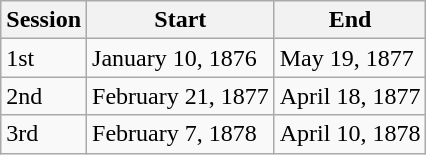<table class="wikitable">
<tr>
<th>Session</th>
<th>Start</th>
<th>End</th>
</tr>
<tr>
<td>1st</td>
<td>January 10, 1876</td>
<td>May 19, 1877</td>
</tr>
<tr>
<td>2nd</td>
<td>February 21, 1877</td>
<td>April 18, 1877</td>
</tr>
<tr>
<td>3rd</td>
<td>February 7, 1878</td>
<td>April 10, 1878</td>
</tr>
</table>
